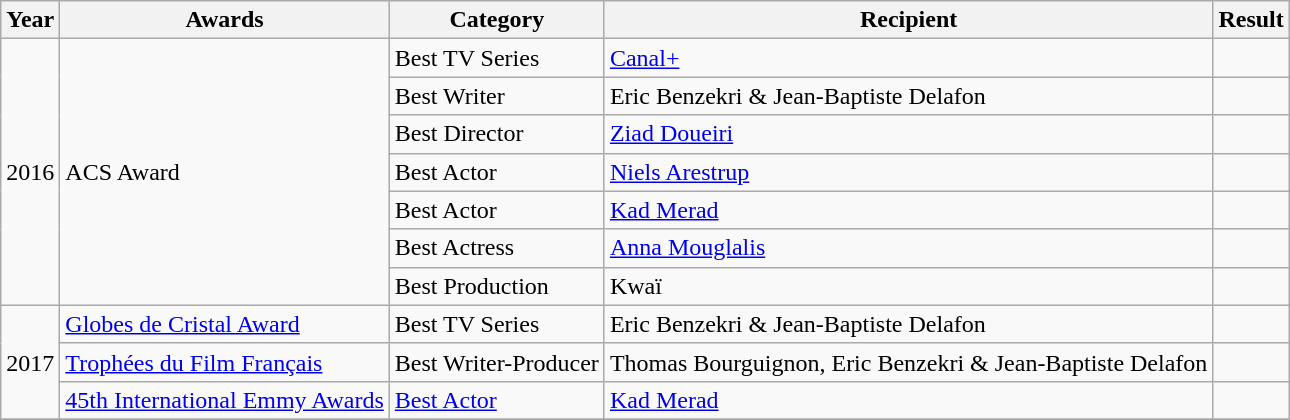<table class="wikitable sortable">
<tr>
<th>Year</th>
<th>Awards</th>
<th>Category</th>
<th>Recipient</th>
<th>Result</th>
</tr>
<tr>
<td rowspan=7>2016</td>
<td rowspan=7>ACS Award</td>
<td>Best TV Series</td>
<td><a href='#'>Canal+</a></td>
<td></td>
</tr>
<tr>
<td>Best Writer</td>
<td>Eric Benzekri & Jean-Baptiste Delafon</td>
<td></td>
</tr>
<tr>
<td>Best Director</td>
<td><a href='#'>Ziad Doueiri</a></td>
<td></td>
</tr>
<tr>
<td>Best Actor</td>
<td><a href='#'>Niels Arestrup</a></td>
<td></td>
</tr>
<tr>
<td>Best Actor</td>
<td><a href='#'>Kad Merad</a></td>
<td></td>
</tr>
<tr>
<td>Best Actress</td>
<td><a href='#'>Anna Mouglalis</a></td>
<td></td>
</tr>
<tr>
<td>Best Production</td>
<td>Kwaï</td>
<td></td>
</tr>
<tr>
<td rowspan=3>2017</td>
<td><a href='#'>Globes de Cristal Award</a></td>
<td>Best TV Series</td>
<td>Eric Benzekri & Jean-Baptiste Delafon</td>
<td></td>
</tr>
<tr>
<td><a href='#'>Trophées du Film Français</a></td>
<td>Best Writer-Producer</td>
<td>Thomas Bourguignon, Eric Benzekri & Jean-Baptiste Delafon</td>
<td></td>
</tr>
<tr>
<td><a href='#'>45th International Emmy Awards</a></td>
<td><a href='#'>Best Actor</a></td>
<td><a href='#'>Kad Merad</a></td>
<td></td>
</tr>
<tr>
</tr>
</table>
